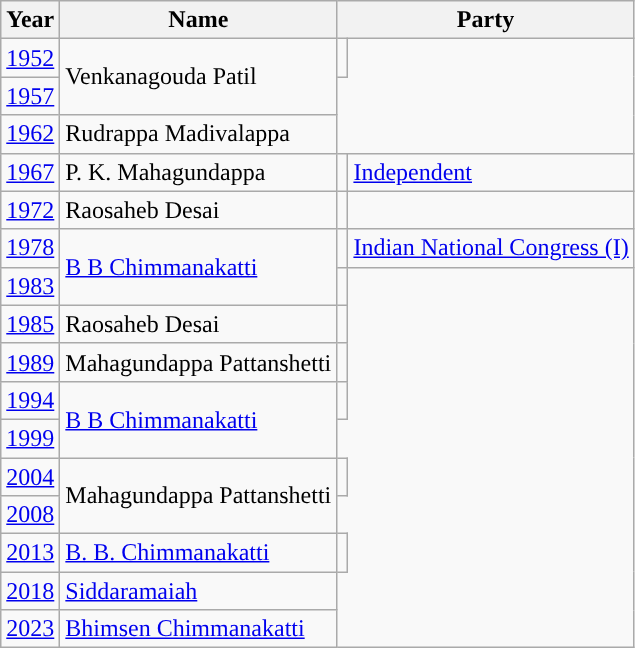<table class="wikitable">
<tr>
<th>Year</th>
<th>Name</th>
<th colspan=2>Party</th>
</tr>
<tr>
<td><a href='#'>1952</a></td>
<td rowspan="2">Venkanagouda Patil</td>
<td></td>
</tr>
<tr>
<td><a href='#'>1957</a></td>
</tr>
<tr>
<td><a href='#'>1962</a></td>
<td>Rudrappa Madivalappa</td>
</tr>
<tr>
<td><a href='#'>1967</a></td>
<td>P. K. Mahagundappa</td>
<td style="background-color: "></td>
<td><a href='#'>Independent</a></td>
</tr>
<tr>
<td><a href='#'>1972</a></td>
<td>Raosaheb Desai</td>
<td></td>
</tr>
<tr>
<td><a href='#'>1978</a></td>
<td rowspan="2"><a href='#'>B B Chimmanakatti</a></td>
<td style="background-color: "></td>
<td><a href='#'>Indian National Congress (I)</a></td>
</tr>
<tr>
<td><a href='#'>1983</a></td>
<td></td>
</tr>
<tr>
<td><a href='#'>1985</a></td>
<td>Raosaheb Desai</td>
<td></td>
</tr>
<tr>
<td><a href='#'>1989</a></td>
<td>Mahagundappa Pattanshetti</td>
<td></td>
</tr>
<tr>
<td><a href='#'>1994</a></td>
<td rowspan=2><a href='#'>B B Chimmanakatti</a></td>
<td></td>
</tr>
<tr>
<td><a href='#'>1999</a></td>
</tr>
<tr>
<td><a href='#'>2004</a></td>
<td rowspan=2>Mahagundappa Pattanshetti</td>
<td></td>
</tr>
<tr>
<td><a href='#'>2008</a></td>
</tr>
<tr>
<td><a href='#'>2013</a></td>
<td><a href='#'>B. B. Chimmanakatti</a></td>
<td></td>
</tr>
<tr>
<td><a href='#'>2018</a></td>
<td><a href='#'>Siddaramaiah</a></td>
</tr>
<tr>
<td><a href='#'>2023</a></td>
<td><a href='#'>Bhimsen Chimmanakatti</a></td>
</tr>
</table>
